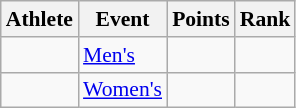<table class=wikitable style=font-size:90%;text-align:center>
<tr>
<th>Athlete</th>
<th>Event</th>
<th>Points</th>
<th>Rank</th>
</tr>
<tr>
<td align=left></td>
<td align=left><a href='#'>Men's</a></td>
<td></td>
<td></td>
</tr>
<tr>
<td align=left></td>
<td align=left><a href='#'>Women's</a></td>
<td></td>
<td></td>
</tr>
</table>
